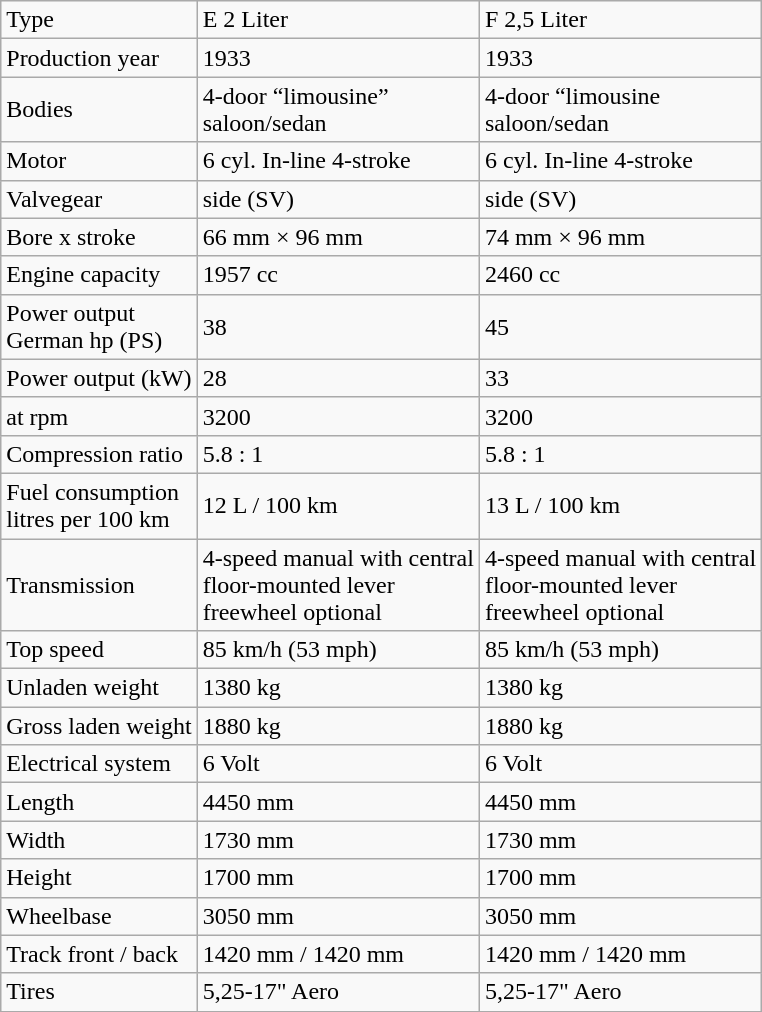<table class="wikitable">
<tr>
<td>Type</td>
<td>E 2 Liter</td>
<td>F 2,5 Liter</td>
</tr>
<tr>
<td>Production year</td>
<td>1933</td>
<td>1933</td>
</tr>
<tr>
<td>Bodies</td>
<td>4-door “limousine”<br>saloon/sedan</td>
<td>4-door “limousine<br>saloon/sedan</td>
</tr>
<tr>
<td>Motor</td>
<td>6 cyl. In-line 4-stroke</td>
<td>6 cyl. In-line 4-stroke</td>
</tr>
<tr>
<td>Valvegear</td>
<td>side (SV)</td>
<td>side (SV)</td>
</tr>
<tr>
<td>Bore x stroke</td>
<td>66 mm × 96 mm</td>
<td>74 mm × 96 mm</td>
</tr>
<tr>
<td>Engine capacity</td>
<td>1957 cc</td>
<td>2460 cc</td>
</tr>
<tr>
<td>Power output <br>German hp (PS)</td>
<td>38</td>
<td>45</td>
</tr>
<tr>
<td>Power output (kW)</td>
<td>28</td>
<td>33</td>
</tr>
<tr>
<td>at rpm</td>
<td>3200</td>
<td>3200</td>
</tr>
<tr>
<td>Compression ratio</td>
<td>5.8 : 1</td>
<td>5.8 : 1</td>
</tr>
<tr>
<td>Fuel consumption <br>litres per 100 km</td>
<td>12 L / 100 km</td>
<td>13 L / 100 km</td>
</tr>
<tr>
<td>Transmission</td>
<td>4-speed manual with central <br>floor-mounted lever<br>freewheel optional</td>
<td>4-speed manual with central <br>floor-mounted lever<br>freewheel optional</td>
</tr>
<tr>
<td>Top speed</td>
<td>85 km/h (53 mph)</td>
<td>85 km/h (53 mph)</td>
</tr>
<tr>
<td>Unladen weight</td>
<td>1380 kg</td>
<td>1380 kg</td>
</tr>
<tr>
<td>Gross laden weight</td>
<td>1880 kg</td>
<td>1880 kg</td>
</tr>
<tr>
<td>Electrical system</td>
<td>6 Volt</td>
<td>6 Volt</td>
</tr>
<tr>
<td>Length</td>
<td>4450 mm</td>
<td>4450 mm</td>
</tr>
<tr>
<td>Width</td>
<td>1730 mm</td>
<td>1730 mm</td>
</tr>
<tr>
<td>Height</td>
<td>1700 mm</td>
<td>1700 mm</td>
</tr>
<tr>
<td>Wheelbase</td>
<td>3050 mm</td>
<td>3050 mm</td>
</tr>
<tr>
<td>Track front / back</td>
<td>1420 mm / 1420 mm</td>
<td>1420 mm / 1420 mm</td>
</tr>
<tr>
<td>Tires</td>
<td>5,25-17" Aero</td>
<td>5,25-17" Aero</td>
</tr>
</table>
